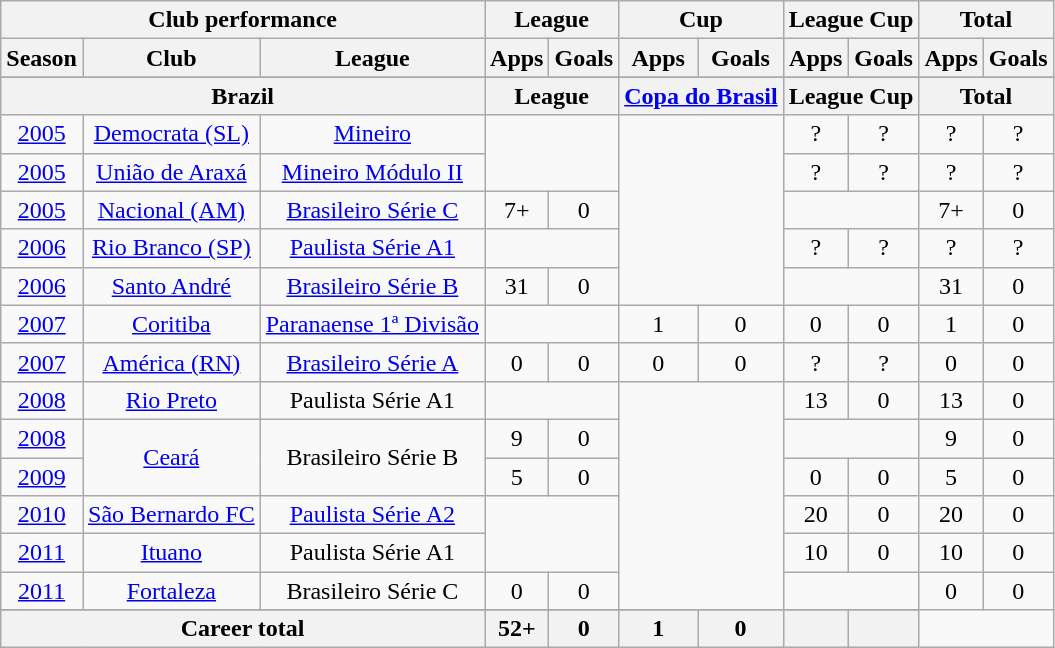<table class="wikitable" style="text-align:center">
<tr>
<th colspan=3>Club performance</th>
<th colspan=2>League</th>
<th colspan=2>Cup</th>
<th colspan=2>League Cup</th>
<th colspan=2>Total</th>
</tr>
<tr>
<th>Season</th>
<th>Club</th>
<th>League</th>
<th>Apps</th>
<th>Goals</th>
<th>Apps</th>
<th>Goals</th>
<th>Apps</th>
<th>Goals</th>
<th>Apps</th>
<th>Goals</th>
</tr>
<tr>
</tr>
<tr>
<th colspan=3>Brazil</th>
<th colspan=2>League</th>
<th colspan=2><a href='#'>Copa do Brasil</a></th>
<th colspan=2>League Cup</th>
<th colspan=2>Total</th>
</tr>
<tr>
<td><a href='#'>2005</a></td>
<td><a href='#'>Democrata (SL)</a></td>
<td><a href='#'>Mineiro</a></td>
<td colspan=2 rowspan=2></td>
<td colspan=2 rowspan=5></td>
<td>?</td>
<td>?</td>
<td>?</td>
<td>?</td>
</tr>
<tr>
<td><a href='#'>2005</a></td>
<td><a href='#'>União de Araxá</a></td>
<td><a href='#'>Mineiro Módulo II</a></td>
<td>?</td>
<td>?</td>
<td>?</td>
<td>?</td>
</tr>
<tr>
<td><a href='#'>2005</a></td>
<td><a href='#'>Nacional (AM)</a></td>
<td><a href='#'>Brasileiro Série C</a></td>
<td>7+</td>
<td>0</td>
<td colspan=2></td>
<td>7+</td>
<td>0</td>
</tr>
<tr>
<td><a href='#'>2006</a></td>
<td><a href='#'>Rio Branco (SP)</a></td>
<td><a href='#'>Paulista Série A1</a></td>
<td colspan=2></td>
<td>?</td>
<td>?</td>
<td>?</td>
<td>?</td>
</tr>
<tr>
<td><a href='#'>2006</a></td>
<td><a href='#'>Santo André</a></td>
<td><a href='#'>Brasileiro Série B</a></td>
<td>31</td>
<td>0</td>
<td colspan=2></td>
<td>31</td>
<td>0</td>
</tr>
<tr>
<td><a href='#'>2007</a></td>
<td><a href='#'>Coritiba</a></td>
<td><a href='#'>Paranaense 1ª Divisão</a></td>
<td colspan=2></td>
<td>1</td>
<td>0</td>
<td>0</td>
<td>0</td>
<td>1</td>
<td>0</td>
</tr>
<tr>
<td><a href='#'>2007</a></td>
<td><a href='#'>América (RN)</a></td>
<td><a href='#'>Brasileiro Série A</a></td>
<td>0</td>
<td>0</td>
<td>0</td>
<td>0</td>
<td>?</td>
<td>?</td>
<td>0</td>
<td>0</td>
</tr>
<tr>
<td><a href='#'>2008</a></td>
<td><a href='#'>Rio Preto</a></td>
<td>Paulista Série A1</td>
<td colspan=2></td>
<td colspan=2 rowspan=6></td>
<td>13</td>
<td>0</td>
<td>13</td>
<td>0</td>
</tr>
<tr>
<td><a href='#'>2008</a></td>
<td rowspan=2><a href='#'>Ceará</a></td>
<td rowspan=2>Brasileiro Série B</td>
<td>9</td>
<td>0</td>
<td colspan=2></td>
<td>9</td>
<td>0</td>
</tr>
<tr>
<td><a href='#'>2009</a></td>
<td>5</td>
<td>0</td>
<td>0</td>
<td>0</td>
<td>5</td>
<td>0</td>
</tr>
<tr>
<td><a href='#'>2010</a></td>
<td><a href='#'>São Bernardo FC</a></td>
<td><a href='#'>Paulista Série A2</a></td>
<td rowspan=2 colspan=2></td>
<td>20</td>
<td>0</td>
<td>20</td>
<td>0</td>
</tr>
<tr>
<td><a href='#'>2011</a></td>
<td><a href='#'>Ituano</a></td>
<td>Paulista Série A1</td>
<td>10</td>
<td>0</td>
<td>10</td>
<td>0</td>
</tr>
<tr>
<td><a href='#'>2011</a></td>
<td><a href='#'>Fortaleza</a></td>
<td>Brasileiro Série C</td>
<td>0</td>
<td>0</td>
<td colspan=2></td>
<td>0</td>
<td>0</td>
</tr>
<tr>
</tr>
<tr>
<th colspan=3>Career total</th>
<th>52+</th>
<th>0</th>
<th>1</th>
<th>0</th>
<th></th>
<th></th>
</tr>
</table>
